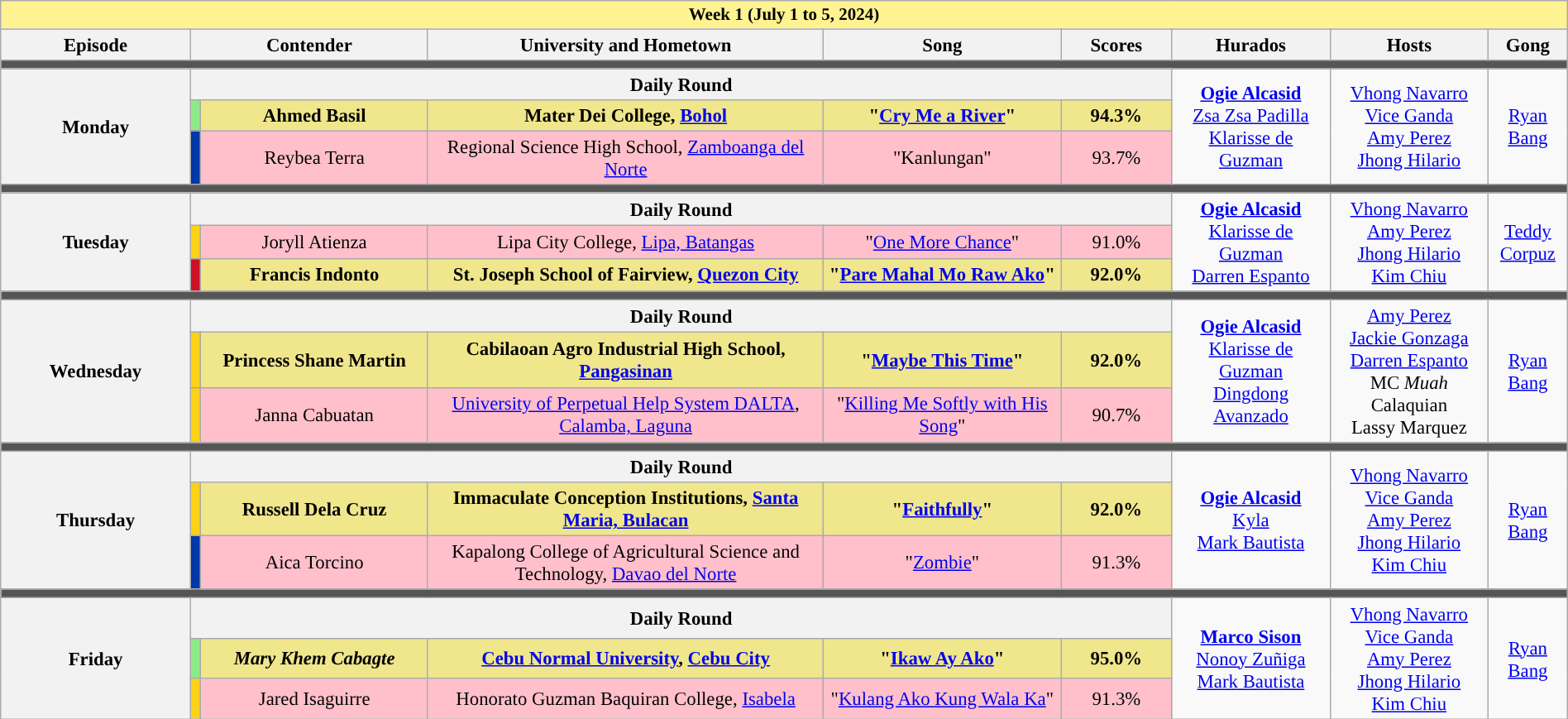<table class="wikitable mw-collapsible mw-collapsed" style="width:100%; text-align:center; font-size:95%;">
<tr>
<th colspan="9" style="background-color:#fff291;font-size:14px">Week 1 (July 1 to 5, 2024)</th>
</tr>
<tr>
<th width="12%">Episode</th>
<th colspan="2" width="15%">Contender</th>
<th width="25%">University and Hometown</th>
<th width="15%">Song</th>
<th width="7%">Scores</th>
<th width="10%">Hurados</th>
<th width="10%">Hosts</th>
<th width="05%">Gong</th>
</tr>
<tr>
<td colspan="9" style="background:#555;"></td>
</tr>
<tr>
<th rowspan="3">Monday<br></th>
<th colspan="5">Daily Round</th>
<td rowspan="3"><strong><a href='#'>Ogie Alcasid</a></strong><br><a href='#'>Zsa Zsa Padilla</a><br><a href='#'>Klarisse de Guzman</a></td>
<td rowspan="3"><a href='#'>Vhong Navarro</a><br><a href='#'>Vice Ganda</a><br><a href='#'>Amy Perez</a><br><a href='#'>Jhong Hilario</a></td>
<td rowspan="3"><a href='#'>Ryan Bang</a></td>
</tr>
<tr style="background:Khaki">
<td style="background:#8deb87"></td>
<td><strong>Ahmed Basil</strong></td>
<td><strong>Mater Dei College, <a href='#'>Bohol</a></strong></td>
<td><strong>"<a href='#'>Cry Me a River</a>"</strong></td>
<td><strong>94.3%</strong></td>
</tr>
<tr style="background:pink">
<td style="background:#0038A8"></td>
<td>Reybea Terra</td>
<td>Regional Science High School, <a href='#'>Zamboanga del Norte</a></td>
<td>"Kanlungan"</td>
<td>93.7%</td>
</tr>
<tr>
<td colspan="9" style="background:#555;"></td>
</tr>
<tr>
<th rowspan="3">Tuesday<br></th>
<th colspan="5">Daily Round</th>
<td rowspan="3"><strong><a href='#'>Ogie Alcasid</a></strong><br><a href='#'>Klarisse de Guzman</a><br><a href='#'>Darren Espanto</a></td>
<td rowspan="3"><a href='#'>Vhong Navarro</a><br><a href='#'>Amy Perez</a><br><a href='#'>Jhong Hilario</a><br><a href='#'>Kim Chiu</a></td>
<td rowspan="3"><a href='#'>Teddy Corpuz</a></td>
</tr>
<tr style="background:pink">
<td style="background:#FCD116"></td>
<td>Joryll Atienza</td>
<td>Lipa City College, <a href='#'>Lipa, Batangas</a></td>
<td>"<a href='#'>One More Chance</a>"</td>
<td>91.0%</td>
</tr>
<tr style="background:Khaki">
<td style="background:#CE1126"></td>
<td><strong>Francis Indonto</strong></td>
<td><strong>St. Joseph School of Fairview, <a href='#'>Quezon City</a></strong></td>
<td><strong>"<a href='#'>Pare Mahal Mo Raw Ako</a>"</strong></td>
<td><strong>92.0%</strong></td>
</tr>
<tr>
<td colspan="9" style="background:#555;"></td>
</tr>
<tr>
<th rowspan="3">Wednesday<br></th>
<th colspan="5">Daily Round</th>
<td rowspan="3"><strong><a href='#'>Ogie Alcasid</a></strong><br><a href='#'>Klarisse de Guzman</a><br><a href='#'>Dingdong Avanzado</a></td>
<td rowspan="3"><a href='#'>Amy Perez</a><br><a href='#'>Jackie Gonzaga</a><br><a href='#'>Darren Espanto</a><br> MC <em>Muah</em> Calaquian<br>Lassy Marquez</td>
<td rowspan="3"><a href='#'>Ryan Bang</a></td>
</tr>
<tr style="background:Khaki">
<td style="background:#FCD116"></td>
<td><strong>Princess Shane Martin</strong></td>
<td><strong>Cabilaoan Agro Industrial High School, <a href='#'>Pangasinan</a></strong></td>
<td><strong>"<a href='#'>Maybe This Time</a>"</strong></td>
<td><strong>92.0%</strong></td>
</tr>
<tr style="background:pink">
<td style="background:#FCD116"></td>
<td>Janna Cabuatan</td>
<td><a href='#'>University of Perpetual Help System DALTA</a>, <a href='#'>Calamba, Laguna</a></td>
<td>"<a href='#'>Killing Me Softly with His Song</a>"</td>
<td>90.7%</td>
</tr>
<tr>
<td colspan="9" style="background:#555;"></td>
</tr>
<tr>
<th rowspan="3">Thursday<br></th>
<th colspan="5">Daily Round</th>
<td rowspan="3"><strong><a href='#'>Ogie Alcasid</a></strong><br><a href='#'>Kyla</a><br><a href='#'>Mark Bautista</a></td>
<td rowspan="3"><a href='#'>Vhong Navarro</a><br><a href='#'>Vice Ganda</a><br><a href='#'>Amy Perez</a><br><a href='#'>Jhong Hilario</a><br><a href='#'>Kim Chiu</a></td>
<td rowspan="3"><a href='#'>Ryan Bang</a></td>
</tr>
<tr style="background:Khaki">
<td style="background:#FCD116"></td>
<td><strong>Russell Dela Cruz</strong></td>
<td><strong>Immaculate Conception Institutions, <a href='#'>Santa Maria, Bulacan</a></strong></td>
<td><strong>"<a href='#'>Faithfully</a>"</strong></td>
<td><strong>92.0%</strong></td>
</tr>
<tr style="background:pink">
<td style="background:#0038A8"></td>
<td>Aica Torcino</td>
<td>Kapalong College of Agricultural Science and Technology, <a href='#'>Davao del Norte</a></td>
<td>"<a href='#'>Zombie</a>"</td>
<td>91.3%</td>
</tr>
<tr>
<td colspan="9" style="background:#555;"></td>
</tr>
<tr>
<th rowspan="3">Friday<br></th>
<th colspan="5">Daily Round</th>
<td rowspan="3"><strong><a href='#'>Marco Sison</a></strong><br><a href='#'>Nonoy Zuñiga</a><br><a href='#'>Mark Bautista</a></td>
<td rowspan="3"><a href='#'>Vhong Navarro</a><br><a href='#'>Vice Ganda</a><br><a href='#'>Amy Perez</a><br><a href='#'>Jhong Hilario</a><br><a href='#'>Kim Chiu</a></td>
<td rowspan="3"><a href='#'>Ryan Bang</a></td>
</tr>
<tr style="background:Khaki">
<td style="background:#8deb87"></td>
<td><strong><em>Mary Khem Cabagte</em></strong></td>
<td><strong><a href='#'>Cebu Normal University</a>, <a href='#'>Cebu City</a></strong></td>
<td><strong>"<a href='#'>Ikaw Ay Ako</a>"</strong></td>
<td><strong>95.0%</strong></td>
</tr>
<tr style="background:pink">
<td style="background:#FCD116"></td>
<td>Jared Isaguirre</td>
<td>Honorato Guzman Baquiran College, <a href='#'>Isabela</a></td>
<td>"<a href='#'>Kulang Ako Kung Wala Ka</a>"</td>
<td>91.3%</td>
</tr>
</table>
